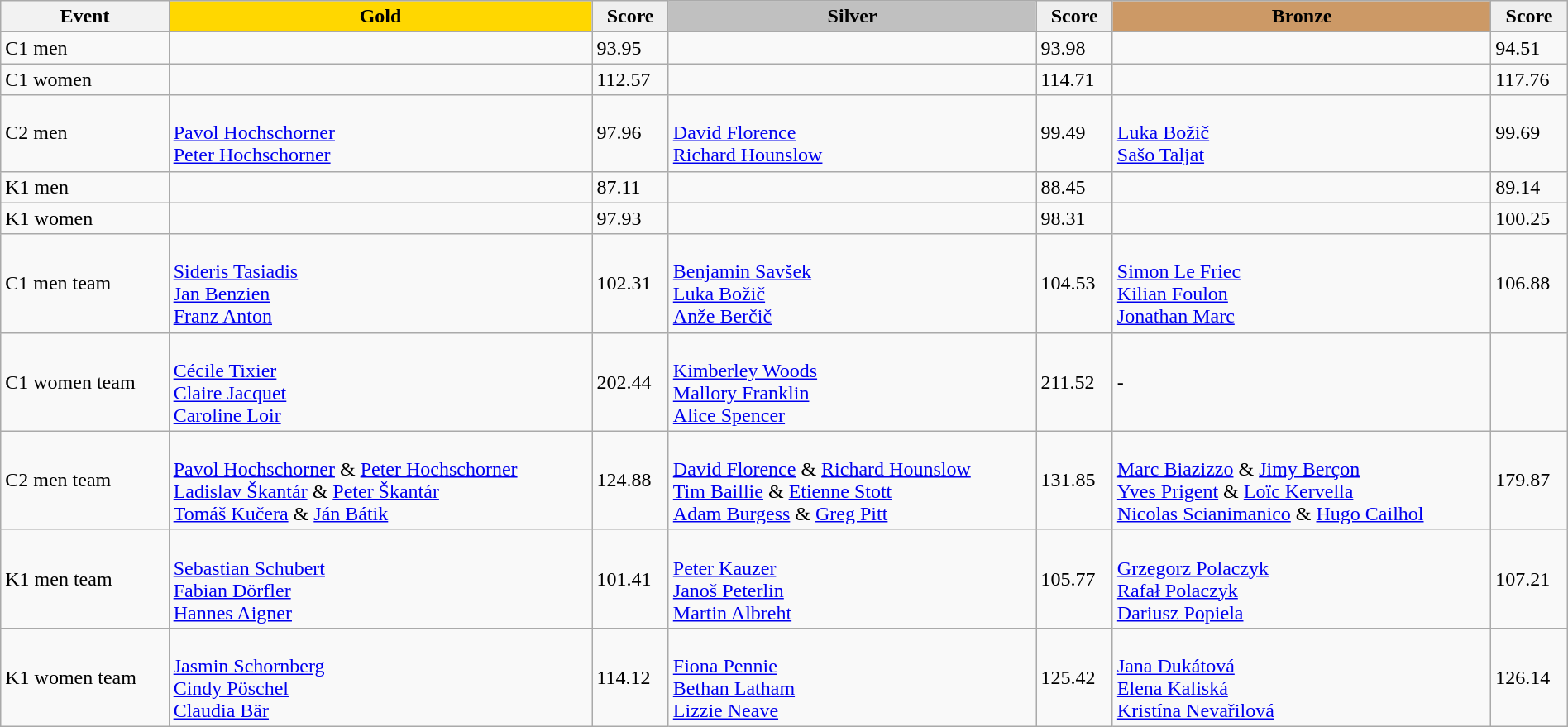<table class="wikitable" width=100%>
<tr>
<th>Event</th>
<td align=center bgcolor="gold"><strong>Gold</strong></td>
<td align=center bgcolor="EFEFEF"><strong>Score</strong></td>
<td align=center bgcolor="silver"><strong>Silver</strong></td>
<td align=center bgcolor="EFEFEF"><strong>Score</strong></td>
<td align=center bgcolor="CC9966"><strong>Bronze</strong></td>
<td align=center bgcolor="EFEFEF"><strong>Score</strong></td>
</tr>
<tr>
<td>C1 men</td>
<td></td>
<td>93.95</td>
<td></td>
<td>93.98</td>
<td></td>
<td>94.51</td>
</tr>
<tr>
<td>C1 women</td>
<td></td>
<td>112.57</td>
<td></td>
<td>114.71</td>
<td></td>
<td>117.76</td>
</tr>
<tr>
<td>C2 men</td>
<td><br><a href='#'>Pavol Hochschorner</a><br><a href='#'>Peter Hochschorner</a></td>
<td>97.96</td>
<td><br><a href='#'>David Florence</a><br><a href='#'>Richard Hounslow</a></td>
<td>99.49</td>
<td><br><a href='#'>Luka Božič</a><br><a href='#'>Sašo Taljat</a></td>
<td>99.69</td>
</tr>
<tr>
<td>K1 men</td>
<td></td>
<td>87.11</td>
<td></td>
<td>88.45</td>
<td></td>
<td>89.14</td>
</tr>
<tr>
<td>K1 women</td>
<td></td>
<td>97.93</td>
<td></td>
<td>98.31</td>
<td></td>
<td>100.25</td>
</tr>
<tr>
<td>C1 men team</td>
<td><br><a href='#'>Sideris Tasiadis</a><br><a href='#'>Jan Benzien</a><br><a href='#'>Franz Anton</a></td>
<td>102.31</td>
<td><br><a href='#'>Benjamin Savšek</a><br><a href='#'>Luka Božič</a><br><a href='#'>Anže Berčič</a></td>
<td>104.53</td>
<td><br><a href='#'>Simon Le Friec</a><br><a href='#'>Kilian Foulon</a><br><a href='#'>Jonathan Marc</a></td>
<td>106.88</td>
</tr>
<tr>
<td>C1 women team</td>
<td><br><a href='#'>Cécile Tixier</a><br><a href='#'>Claire Jacquet</a><br><a href='#'>Caroline Loir</a></td>
<td>202.44</td>
<td><br><a href='#'>Kimberley Woods</a><br><a href='#'>Mallory Franklin</a><br><a href='#'>Alice Spencer</a></td>
<td>211.52</td>
<td>-</td>
<td></td>
</tr>
<tr>
<td>C2 men team</td>
<td><br><a href='#'>Pavol Hochschorner</a> & <a href='#'>Peter Hochschorner</a><br><a href='#'>Ladislav Škantár</a> & <a href='#'>Peter Škantár</a><br><a href='#'>Tomáš Kučera</a> & <a href='#'>Ján Bátik</a></td>
<td>124.88</td>
<td><br><a href='#'>David Florence</a> & <a href='#'>Richard Hounslow</a><br><a href='#'>Tim Baillie</a> & <a href='#'>Etienne Stott</a><br><a href='#'>Adam Burgess</a> & <a href='#'>Greg Pitt</a></td>
<td>131.85</td>
<td><br><a href='#'>Marc Biazizzo</a> & <a href='#'>Jimy Berçon</a><br><a href='#'>Yves Prigent</a> & <a href='#'>Loïc Kervella</a><br><a href='#'>Nicolas Scianimanico</a> & <a href='#'>Hugo Cailhol</a></td>
<td>179.87</td>
</tr>
<tr>
<td>K1 men team</td>
<td><br><a href='#'>Sebastian Schubert</a><br><a href='#'>Fabian Dörfler</a><br><a href='#'>Hannes Aigner</a></td>
<td>101.41</td>
<td><br><a href='#'>Peter Kauzer</a><br><a href='#'>Janoš Peterlin</a><br><a href='#'>Martin Albreht</a></td>
<td>105.77</td>
<td><br><a href='#'>Grzegorz Polaczyk</a><br><a href='#'>Rafał Polaczyk</a><br><a href='#'>Dariusz Popiela</a></td>
<td>107.21</td>
</tr>
<tr>
<td>K1 women team</td>
<td><br><a href='#'>Jasmin Schornberg</a><br><a href='#'>Cindy Pöschel</a><br><a href='#'>Claudia Bär</a></td>
<td>114.12</td>
<td><br><a href='#'>Fiona Pennie</a><br><a href='#'>Bethan Latham</a><br><a href='#'>Lizzie Neave</a></td>
<td>125.42</td>
<td><br><a href='#'>Jana Dukátová</a><br><a href='#'>Elena Kaliská</a><br><a href='#'>Kristína Nevařilová</a></td>
<td>126.14</td>
</tr>
</table>
